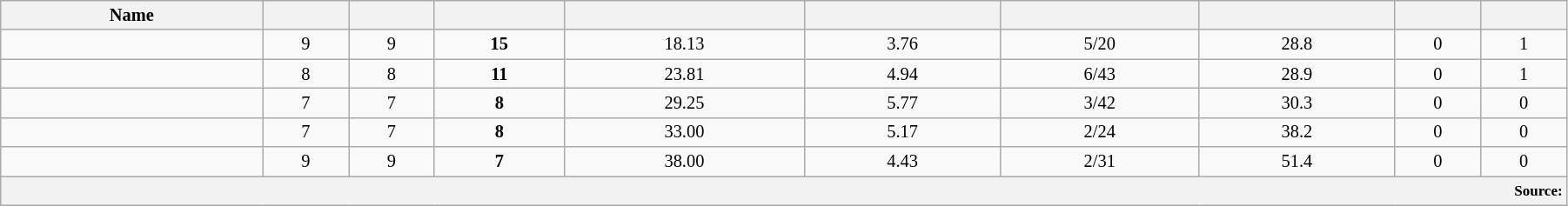<table class="wikitable sortable"  style="font-size:85%; width:95%;">
<tr style="text-align:center;">
<th style="color: black;">Name</th>
<th style="color: black;"></th>
<th style="color: black;"></th>
<th style="color: black;"></th>
<th style="color: black;"></th>
<th style="color: black;"></th>
<th style="color: black;"></th>
<th style="color: black;"></th>
<th style="color: black;"></th>
<th style="color: black;"></th>
</tr>
<tr style="text-align:center;">
<td></td>
<td>9</td>
<td>9</td>
<td><strong>15</strong></td>
<td>18.13</td>
<td>3.76</td>
<td>5/20</td>
<td>28.8</td>
<td>0</td>
<td>1</td>
</tr>
<tr style="text-align:center;">
<td></td>
<td>8</td>
<td>8</td>
<td><strong>11</strong></td>
<td>23.81</td>
<td>4.94</td>
<td>6/43</td>
<td>28.9</td>
<td>0</td>
<td>1</td>
</tr>
<tr style="text-align:center;">
<td></td>
<td>7</td>
<td>7</td>
<td><strong>8</strong></td>
<td>29.25</td>
<td>5.77</td>
<td>3/42</td>
<td>30.3</td>
<td>0</td>
<td>0</td>
</tr>
<tr style="text-align:center;">
<td></td>
<td>7</td>
<td>7</td>
<td><strong>8</strong></td>
<td>33.00</td>
<td>5.17</td>
<td>2/24</td>
<td>38.2</td>
<td>0</td>
<td>0</td>
</tr>
<tr style="text-align:center;">
<td></td>
<td>9</td>
<td>9</td>
<td><strong>7</strong></td>
<td>38.00</td>
<td>4.43</td>
<td>2/31</td>
<td>51.4</td>
<td>0</td>
<td>0</td>
</tr>
<tr>
<th colspan="10" style="text-align:right;"><small><strong>Source:</strong> </small></th>
</tr>
</table>
